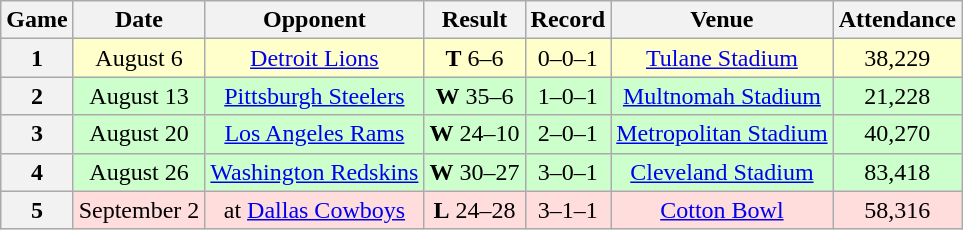<table class="wikitable" style="text-align:center">
<tr>
<th>Game</th>
<th>Date</th>
<th>Opponent</th>
<th>Result</th>
<th>Record</th>
<th>Venue</th>
<th>Attendance</th>
</tr>
<tr style="background:#ffc">
<th>1</th>
<td>August 6</td>
<td><a href='#'>Detroit Lions</a></td>
<td><strong>T</strong> 6–6</td>
<td>0–0–1</td>
<td><a href='#'>Tulane Stadium</a> </td>
<td>38,229</td>
</tr>
<tr style="background:#cfc">
<th>2</th>
<td>August 13</td>
<td><a href='#'>Pittsburgh Steelers</a></td>
<td><strong>W</strong> 35–6</td>
<td>1–0–1</td>
<td><a href='#'>Multnomah Stadium</a> </td>
<td>21,228</td>
</tr>
<tr style="background:#cfc">
<th>3</th>
<td>August 20</td>
<td><a href='#'>Los Angeles Rams</a></td>
<td><strong>W</strong> 24–10</td>
<td>2–0–1</td>
<td><a href='#'>Metropolitan Stadium</a></td>
<td>40,270</td>
</tr>
<tr style="background:#cfc">
<th>4</th>
<td>August 26</td>
<td><a href='#'>Washington Redskins</a></td>
<td><strong>W</strong> 30–27</td>
<td>3–0–1</td>
<td><a href='#'>Cleveland Stadium</a> </td>
<td>83,418</td>
</tr>
<tr style="background:#ffdddd">
<th>5</th>
<td>September 2</td>
<td>at <a href='#'>Dallas Cowboys</a></td>
<td><strong>L</strong> 24–28</td>
<td>3–1–1</td>
<td><a href='#'>Cotton Bowl</a></td>
<td>58,316</td>
</tr>
</table>
